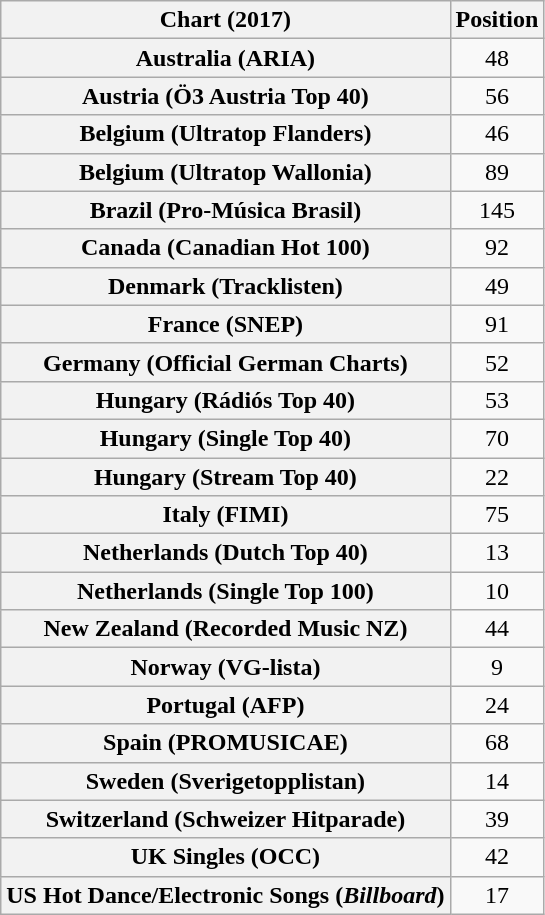<table class="wikitable plainrowheaders sortable" style="text-align:center">
<tr>
<th>Chart (2017)</th>
<th>Position</th>
</tr>
<tr>
<th scope="row">Australia (ARIA)</th>
<td>48</td>
</tr>
<tr>
<th scope="row">Austria (Ö3 Austria Top 40)</th>
<td>56</td>
</tr>
<tr>
<th scope="row">Belgium (Ultratop Flanders)</th>
<td>46</td>
</tr>
<tr>
<th scope="row">Belgium (Ultratop Wallonia)</th>
<td>89</td>
</tr>
<tr>
<th scope="row">Brazil (Pro-Música Brasil)</th>
<td>145</td>
</tr>
<tr>
<th scope="row">Canada (Canadian Hot 100)</th>
<td>92</td>
</tr>
<tr>
<th scope="row">Denmark (Tracklisten)</th>
<td>49</td>
</tr>
<tr>
<th scope="row">France (SNEP)</th>
<td>91</td>
</tr>
<tr>
<th scope="row">Germany (Official German Charts)</th>
<td>52</td>
</tr>
<tr>
<th scope="row">Hungary (Rádiós Top 40)</th>
<td>53</td>
</tr>
<tr>
<th scope="row">Hungary (Single Top 40)</th>
<td>70</td>
</tr>
<tr>
<th scope="row">Hungary (Stream Top 40)</th>
<td>22</td>
</tr>
<tr>
<th scope="row">Italy (FIMI)</th>
<td>75</td>
</tr>
<tr>
<th scope="row">Netherlands (Dutch Top 40)</th>
<td>13</td>
</tr>
<tr>
<th scope="row">Netherlands (Single Top 100)</th>
<td>10</td>
</tr>
<tr>
<th scope="row">New Zealand (Recorded Music NZ)</th>
<td>44</td>
</tr>
<tr>
<th scope="row">Norway (VG-lista)</th>
<td>9</td>
</tr>
<tr>
<th scope="row">Portugal (AFP)</th>
<td>24</td>
</tr>
<tr>
<th scope="row">Spain (PROMUSICAE)</th>
<td>68</td>
</tr>
<tr>
<th scope="row">Sweden (Sverigetopplistan)</th>
<td>14</td>
</tr>
<tr>
<th scope="row">Switzerland (Schweizer Hitparade)</th>
<td>39</td>
</tr>
<tr>
<th scope="row">UK Singles (OCC)</th>
<td>42</td>
</tr>
<tr>
<th scope="row">US Hot Dance/Electronic Songs (<em>Billboard</em>)</th>
<td>17</td>
</tr>
</table>
